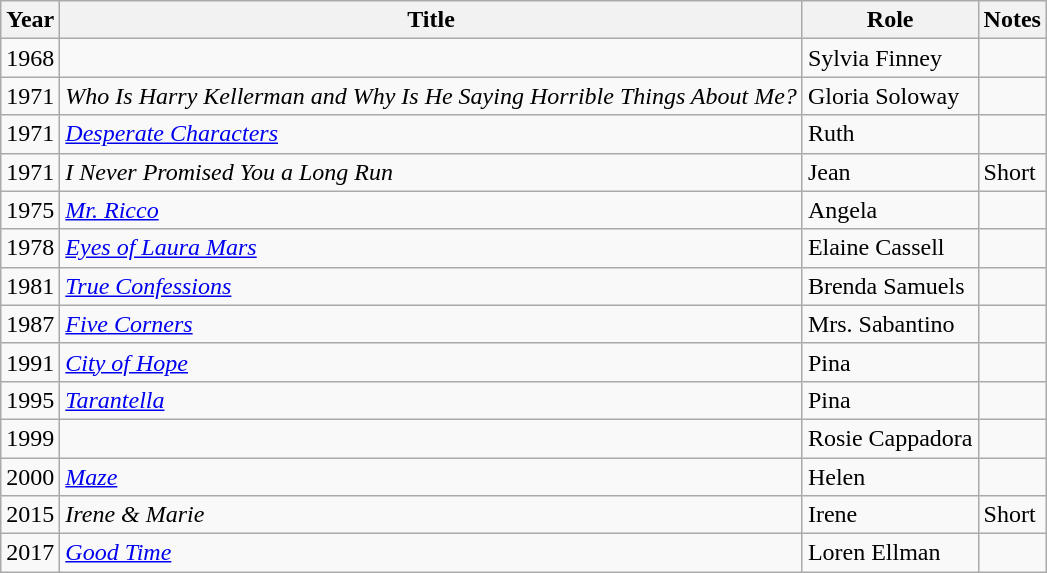<table class="wikitable sortable">
<tr>
<th>Year</th>
<th>Title</th>
<th>Role</th>
<th class="unsortable">Notes</th>
</tr>
<tr>
<td>1968</td>
<td><em></em></td>
<td>Sylvia Finney</td>
<td></td>
</tr>
<tr>
<td>1971</td>
<td><em>Who Is Harry Kellerman and Why Is He Saying Horrible Things About Me?</em></td>
<td>Gloria Soloway</td>
<td></td>
</tr>
<tr>
<td>1971</td>
<td><em><a href='#'>Desperate Characters</a></em></td>
<td>Ruth</td>
<td></td>
</tr>
<tr>
<td>1971</td>
<td><em>I Never Promised You a Long Run</em></td>
<td>Jean</td>
<td>Short</td>
</tr>
<tr>
<td>1975</td>
<td><em><a href='#'>Mr. Ricco</a></em></td>
<td>Angela</td>
<td></td>
</tr>
<tr>
<td>1978</td>
<td><em><a href='#'>Eyes of Laura Mars</a></em></td>
<td>Elaine Cassell</td>
<td></td>
</tr>
<tr>
<td>1981</td>
<td><em><a href='#'>True Confessions</a></em></td>
<td>Brenda Samuels</td>
<td></td>
</tr>
<tr>
<td>1987</td>
<td><em><a href='#'>Five Corners</a></em></td>
<td>Mrs. Sabantino</td>
<td></td>
</tr>
<tr>
<td>1991</td>
<td><em><a href='#'>City of Hope</a></em></td>
<td>Pina</td>
<td></td>
</tr>
<tr>
<td>1995</td>
<td><em><a href='#'>Tarantella</a></em></td>
<td>Pina</td>
<td></td>
</tr>
<tr>
<td>1999</td>
<td><em></em></td>
<td>Rosie Cappadora</td>
<td></td>
</tr>
<tr>
<td>2000</td>
<td><em><a href='#'>Maze</a></em></td>
<td>Helen</td>
<td></td>
</tr>
<tr>
<td>2015</td>
<td><em>Irene & Marie</em></td>
<td>Irene</td>
<td>Short</td>
</tr>
<tr>
<td>2017</td>
<td><em><a href='#'>Good Time</a></em></td>
<td>Loren Ellman</td>
<td></td>
</tr>
</table>
